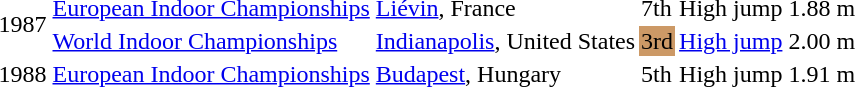<table>
<tr>
<td rowspan=2>1987</td>
<td><a href='#'>European Indoor Championships</a></td>
<td><a href='#'>Liévin</a>, France</td>
<td>7th</td>
<td>High jump</td>
<td>1.88 m</td>
</tr>
<tr>
<td><a href='#'>World Indoor Championships</a></td>
<td><a href='#'>Indianapolis</a>, United States</td>
<td bgcolor=cc9966>3rd</td>
<td><a href='#'>High jump</a></td>
<td>2.00 m</td>
</tr>
<tr>
<td>1988</td>
<td><a href='#'>European Indoor Championships</a></td>
<td><a href='#'>Budapest</a>, Hungary</td>
<td>5th</td>
<td>High jump</td>
<td>1.91 m</td>
</tr>
</table>
